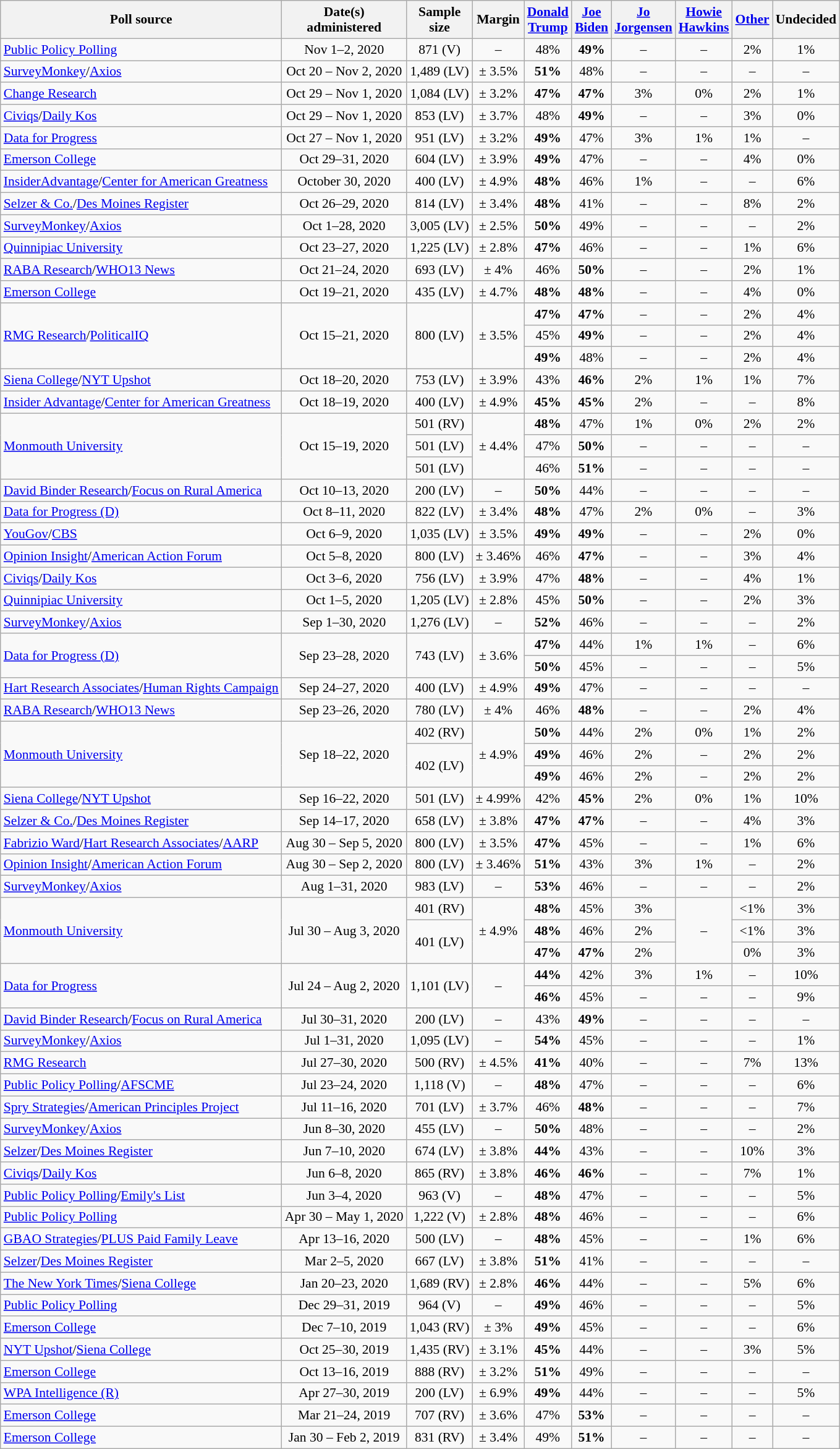<table class="wikitable sortable" style="text-align:center;font-size:90%;line-height:17px">
<tr>
<th>Poll source</th>
<th>Date(s)<br>administered</th>
<th>Sample<br>size</th>
<th>Margin<br></th>
<th class="unsortable"><a href='#'>Donald<br>Trump</a><br></th>
<th class="unsortable"><a href='#'>Joe<br>Biden</a><br></th>
<th class="unsortable"><a href='#'>Jo<br>Jorgensen</a><br></th>
<th class="unsortable"><a href='#'>Howie<br>Hawkins</a><br></th>
<th class="unsortable"><a href='#'>Other</a></th>
<th class="unsortable">Undecided</th>
</tr>
<tr>
<td style="text-align:left;"><a href='#'>Public Policy Polling</a></td>
<td>Nov 1–2, 2020</td>
<td>871 (V)</td>
<td>–</td>
<td>48%</td>
<td><strong>49%</strong></td>
<td>–</td>
<td>–</td>
<td>2%</td>
<td>1%</td>
</tr>
<tr>
<td style="text-align:left;"><a href='#'>SurveyMonkey</a>/<a href='#'>Axios</a></td>
<td>Oct 20 – Nov 2, 2020</td>
<td>1,489 (LV)</td>
<td>± 3.5%</td>
<td><strong>51%</strong></td>
<td>48%</td>
<td>–</td>
<td>–</td>
<td>–</td>
<td>–</td>
</tr>
<tr>
<td style="text-align:left;"><a href='#'>Change Research</a></td>
<td>Oct 29 – Nov 1, 2020</td>
<td>1,084 (LV)</td>
<td>± 3.2%</td>
<td><strong>47%</strong></td>
<td><strong>47%</strong></td>
<td>3%</td>
<td>0%</td>
<td>2%</td>
<td>1%</td>
</tr>
<tr>
<td style="text-align:left;"><a href='#'>Civiqs</a>/<a href='#'>Daily Kos</a></td>
<td>Oct 29 – Nov 1, 2020</td>
<td>853 (LV)</td>
<td>± 3.7%</td>
<td>48%</td>
<td><strong>49%</strong></td>
<td>–</td>
<td>–</td>
<td>3%</td>
<td>0%</td>
</tr>
<tr>
<td style="text-align:left;"><a href='#'>Data for Progress</a></td>
<td>Oct 27 – Nov 1, 2020</td>
<td>951 (LV)</td>
<td>± 3.2%</td>
<td><strong>49%</strong></td>
<td>47%</td>
<td>3%</td>
<td>1%</td>
<td>1%</td>
<td>–</td>
</tr>
<tr>
<td style="text-align:left;"><a href='#'>Emerson College</a></td>
<td>Oct 29–31, 2020</td>
<td>604 (LV)</td>
<td>± 3.9%</td>
<td><strong>49%</strong></td>
<td>47%</td>
<td>–</td>
<td>–</td>
<td>4%</td>
<td>0%</td>
</tr>
<tr>
<td style="text-align:left;"><a href='#'>InsiderAdvantage</a>/<a href='#'>Center for American Greatness</a></td>
<td>October 30, 2020</td>
<td>400 (LV)</td>
<td>± 4.9%</td>
<td><strong>48%</strong></td>
<td>46%</td>
<td>1%</td>
<td>–</td>
<td>–</td>
<td>6%</td>
</tr>
<tr>
<td style="text-align:left;"><a href='#'>Selzer & Co.</a>/<a href='#'>Des Moines Register</a></td>
<td>Oct 26–29, 2020</td>
<td>814 (LV)</td>
<td>± 3.4%</td>
<td><strong>48%</strong></td>
<td>41%</td>
<td>–</td>
<td>–</td>
<td>8%</td>
<td>2%</td>
</tr>
<tr>
<td style="text-align:left;"><a href='#'>SurveyMonkey</a>/<a href='#'>Axios</a></td>
<td>Oct 1–28, 2020</td>
<td>3,005 (LV)</td>
<td>± 2.5%</td>
<td><strong>50%</strong></td>
<td>49%</td>
<td>–</td>
<td>–</td>
<td>–</td>
<td>2%</td>
</tr>
<tr>
<td style="text-align:left;"><a href='#'>Quinnipiac University</a></td>
<td>Oct 23–27, 2020</td>
<td>1,225 (LV)</td>
<td>± 2.8%</td>
<td><strong>47%</strong></td>
<td>46%</td>
<td>–</td>
<td>–</td>
<td>1%</td>
<td>6%</td>
</tr>
<tr>
<td style="text-align:left;"><a href='#'>RABA Research</a>/<a href='#'>WHO13 News</a></td>
<td>Oct 21–24, 2020</td>
<td>693 (LV)</td>
<td>± 4%</td>
<td>46%</td>
<td><strong>50%</strong></td>
<td>–</td>
<td>–</td>
<td>2%</td>
<td>1%</td>
</tr>
<tr>
<td style="text-align:left;"><a href='#'>Emerson College</a></td>
<td>Oct 19–21, 2020</td>
<td>435 (LV)</td>
<td>± 4.7%</td>
<td><strong>48%</strong></td>
<td><strong>48%</strong></td>
<td>–</td>
<td>–</td>
<td>4%</td>
<td>0%</td>
</tr>
<tr>
<td rowspan=3 style="text-align:left;"><a href='#'>RMG Research</a>/<a href='#'>PoliticalIQ</a></td>
<td rowspan=3>Oct 15–21, 2020</td>
<td rowspan=3>800 (LV)</td>
<td rowspan=3>± 3.5%</td>
<td><strong>47%</strong></td>
<td><strong>47%</strong></td>
<td>–</td>
<td>–</td>
<td>2%</td>
<td>4%</td>
</tr>
<tr>
<td>45%</td>
<td><strong>49%</strong></td>
<td>–</td>
<td>–</td>
<td>2%</td>
<td>4%</td>
</tr>
<tr>
<td><strong>49%</strong></td>
<td>48%</td>
<td>–</td>
<td>–</td>
<td>2%</td>
<td>4%</td>
</tr>
<tr>
<td style="text-align:left;"><a href='#'>Siena College</a>/<a href='#'>NYT Upshot</a></td>
<td>Oct 18–20, 2020</td>
<td>753 (LV)</td>
<td>± 3.9%</td>
<td>43%</td>
<td><strong>46%</strong></td>
<td>2%</td>
<td>1%</td>
<td>1%</td>
<td>7%</td>
</tr>
<tr>
<td style="text-align:left;"><a href='#'>Insider Advantage</a>/<a href='#'>Center for American Greatness</a></td>
<td>Oct 18–19, 2020</td>
<td>400 (LV)</td>
<td>± 4.9%</td>
<td><strong>45%</strong></td>
<td><strong>45%</strong></td>
<td>2%</td>
<td>–</td>
<td>–</td>
<td>8%</td>
</tr>
<tr>
<td rowspan=3 style="text-align:left;"><a href='#'>Monmouth University</a></td>
<td rowspan=3>Oct 15–19, 2020</td>
<td>501 (RV)</td>
<td rowspan=3>± 4.4%</td>
<td><strong>48%</strong></td>
<td>47%</td>
<td>1%</td>
<td>0%</td>
<td>2%</td>
<td>2%</td>
</tr>
<tr>
<td>501 (LV)</td>
<td>47%</td>
<td><strong>50%</strong></td>
<td>–</td>
<td>–</td>
<td>–</td>
<td>–</td>
</tr>
<tr>
<td>501 (LV)</td>
<td>46%</td>
<td><strong>51%</strong></td>
<td>–</td>
<td>–</td>
<td>–</td>
<td>–</td>
</tr>
<tr>
<td style="text-align:left;"><a href='#'>David Binder Research</a>/<a href='#'>Focus on Rural America</a></td>
<td>Oct 10–13, 2020</td>
<td>200 (LV)</td>
<td>–</td>
<td><strong>50%</strong></td>
<td>44%</td>
<td>–</td>
<td>–</td>
<td>–</td>
<td>–</td>
</tr>
<tr>
<td style="text-align:left;"><a href='#'>Data for Progress (D)</a></td>
<td>Oct 8–11, 2020</td>
<td>822 (LV)</td>
<td>± 3.4%</td>
<td><strong>48%</strong></td>
<td>47%</td>
<td>2%</td>
<td>0%</td>
<td>–</td>
<td>3%</td>
</tr>
<tr>
<td style="text-align:left;"><a href='#'>YouGov</a>/<a href='#'>CBS</a></td>
<td>Oct 6–9, 2020</td>
<td>1,035 (LV)</td>
<td>± 3.5%</td>
<td><strong>49%</strong></td>
<td><strong>49%</strong></td>
<td>–</td>
<td>–</td>
<td>2%</td>
<td>0%</td>
</tr>
<tr>
<td style="text-align:left;"><a href='#'>Opinion Insight</a>/<a href='#'>American Action Forum</a></td>
<td>Oct 5–8, 2020</td>
<td>800 (LV)</td>
<td>± 3.46%</td>
<td>46%</td>
<td><strong>47%</strong></td>
<td>–</td>
<td>–</td>
<td>3%</td>
<td>4%</td>
</tr>
<tr>
<td style="text-align:left;"><a href='#'>Civiqs</a>/<a href='#'>Daily Kos</a></td>
<td>Oct 3–6, 2020</td>
<td>756 (LV)</td>
<td>± 3.9%</td>
<td>47%</td>
<td><strong>48%</strong></td>
<td>–</td>
<td>–</td>
<td>4%</td>
<td>1%</td>
</tr>
<tr>
<td style="text-align:left;"><a href='#'>Quinnipiac University</a></td>
<td>Oct 1–5, 2020</td>
<td>1,205 (LV)</td>
<td>± 2.8%</td>
<td>45%</td>
<td><strong>50%</strong></td>
<td>–</td>
<td>–</td>
<td>2%</td>
<td>3%</td>
</tr>
<tr>
<td style="text-align:left;"><a href='#'>SurveyMonkey</a>/<a href='#'>Axios</a></td>
<td>Sep 1–30, 2020</td>
<td>1,276 (LV)</td>
<td>–</td>
<td><strong>52%</strong></td>
<td>46%</td>
<td>–</td>
<td>–</td>
<td>–</td>
<td>2%</td>
</tr>
<tr>
<td rowspan=2 style="text-align:left;"><a href='#'>Data for Progress (D)</a></td>
<td rowspan=2>Sep 23–28, 2020</td>
<td rowspan=2>743 (LV)</td>
<td rowspan=2>± 3.6%</td>
<td><strong>47%</strong></td>
<td>44%</td>
<td>1%</td>
<td>1%</td>
<td>–</td>
<td>6%</td>
</tr>
<tr>
<td><strong>50%</strong></td>
<td>45%</td>
<td>–</td>
<td>–</td>
<td>–</td>
<td>5%</td>
</tr>
<tr>
<td style="text-align:left;"><a href='#'>Hart Research Associates</a>/<a href='#'>Human Rights Campaign</a></td>
<td>Sep 24–27, 2020</td>
<td>400 (LV)</td>
<td>± 4.9%</td>
<td><strong>49%</strong></td>
<td>47%</td>
<td>–</td>
<td>–</td>
<td>–</td>
<td>–</td>
</tr>
<tr>
<td style="text-align:left;"><a href='#'>RABA Research</a>/<a href='#'>WHO13 News</a></td>
<td>Sep 23–26, 2020</td>
<td>780 (LV)</td>
<td>± 4%</td>
<td>46%</td>
<td><strong>48%</strong></td>
<td>–</td>
<td>–</td>
<td>2%</td>
<td>4%</td>
</tr>
<tr>
<td rowspan=3 style="text-align:left;"><a href='#'>Monmouth University</a></td>
<td rowspan=3>Sep 18–22, 2020</td>
<td>402 (RV)</td>
<td rowspan=3>± 4.9%</td>
<td><strong>50%</strong></td>
<td>44%</td>
<td>2%</td>
<td>0%</td>
<td>1%</td>
<td>2%</td>
</tr>
<tr>
<td rowspan=2>402 (LV)</td>
<td><strong>49%</strong></td>
<td>46%</td>
<td>2%</td>
<td>–</td>
<td>2%</td>
<td>2%</td>
</tr>
<tr>
<td><strong>49%</strong></td>
<td>46%</td>
<td>2%</td>
<td>–</td>
<td>2%</td>
<td>2%</td>
</tr>
<tr>
<td style="text-align:left;"><a href='#'>Siena College</a>/<a href='#'>NYT Upshot</a></td>
<td>Sep 16–22, 2020</td>
<td>501 (LV)</td>
<td>± 4.99%</td>
<td>42%</td>
<td><strong>45%</strong></td>
<td>2%</td>
<td>0%</td>
<td>1%</td>
<td>10%</td>
</tr>
<tr>
<td style="text-align:left;"><a href='#'>Selzer & Co.</a>/<a href='#'>Des Moines Register</a></td>
<td>Sep 14–17, 2020</td>
<td>658 (LV)</td>
<td>± 3.8%</td>
<td><strong>47%</strong></td>
<td><strong>47%</strong></td>
<td>–</td>
<td>–</td>
<td>4%</td>
<td>3%</td>
</tr>
<tr>
<td style="text-align:left;"><a href='#'>Fabrizio Ward</a>/<a href='#'>Hart Research Associates</a>/<a href='#'>AARP</a></td>
<td>Aug 30 – Sep 5, 2020</td>
<td>800 (LV)</td>
<td>± 3.5%</td>
<td><strong>47%</strong></td>
<td>45%</td>
<td>–</td>
<td>–</td>
<td>1%</td>
<td>6%</td>
</tr>
<tr>
<td style="text-align:left;"><a href='#'>Opinion Insight</a>/<a href='#'>American Action Forum</a></td>
<td>Aug 30 – Sep 2, 2020</td>
<td>800 (LV)</td>
<td>± 3.46%</td>
<td><strong>51%</strong></td>
<td>43%</td>
<td>3%</td>
<td>1%</td>
<td>–</td>
<td>2%</td>
</tr>
<tr>
<td style="text-align:left;"><a href='#'>SurveyMonkey</a>/<a href='#'>Axios</a></td>
<td>Aug 1–31, 2020</td>
<td>983 (LV)</td>
<td>–</td>
<td><strong>53%</strong></td>
<td>46%</td>
<td>–</td>
<td>–</td>
<td>–</td>
<td>2%</td>
</tr>
<tr>
<td rowspan=3 style="text-align:left;"><a href='#'>Monmouth University</a></td>
<td rowspan=3>Jul 30 – Aug 3, 2020</td>
<td>401 (RV)</td>
<td rowspan=3>± 4.9%</td>
<td><strong>48%</strong></td>
<td>45%</td>
<td>3%</td>
<td rowspan=3>–</td>
<td><1%</td>
<td>3%</td>
</tr>
<tr>
<td rowspan=2>401 (LV)</td>
<td><strong>48%</strong></td>
<td>46%</td>
<td>2%</td>
<td><1%</td>
<td>3%</td>
</tr>
<tr>
<td><strong>47%</strong></td>
<td><strong>47%</strong></td>
<td>2%</td>
<td>0%</td>
<td>3%</td>
</tr>
<tr>
<td rowspan="2" style="text-align:left;"><a href='#'>Data for Progress</a></td>
<td rowspan="2">Jul 24 – Aug 2, 2020</td>
<td rowspan="2">1,101 (LV)</td>
<td rowspan="2">–</td>
<td><strong>44%</strong></td>
<td>42%</td>
<td>3%</td>
<td>1%</td>
<td>–</td>
<td>10%</td>
</tr>
<tr>
<td><strong>46%</strong></td>
<td>45%</td>
<td>–</td>
<td>–</td>
<td>–</td>
<td>9%</td>
</tr>
<tr>
<td style="text-align:left;"><a href='#'>David Binder Research</a>/<a href='#'>Focus on Rural America</a></td>
<td>Jul 30–31, 2020</td>
<td>200 (LV)</td>
<td>–</td>
<td>43%</td>
<td><strong>49%</strong></td>
<td>–</td>
<td>–</td>
<td>–</td>
<td>–</td>
</tr>
<tr>
<td style="text-align:left;"><a href='#'>SurveyMonkey</a>/<a href='#'>Axios</a></td>
<td>Jul 1–31, 2020</td>
<td>1,095 (LV)</td>
<td>–</td>
<td><strong>54%</strong></td>
<td>45%</td>
<td>–</td>
<td>–</td>
<td>–</td>
<td>1%</td>
</tr>
<tr>
<td style="text-align:left;"><a href='#'>RMG Research</a></td>
<td>Jul 27–30, 2020</td>
<td>500 (RV)</td>
<td>± 4.5%</td>
<td><strong>41%</strong></td>
<td>40%</td>
<td>–</td>
<td>–</td>
<td>7%</td>
<td>13%</td>
</tr>
<tr>
<td style="text-align:left;"><a href='#'>Public Policy Polling</a>/<a href='#'>AFSCME</a></td>
<td>Jul 23–24, 2020</td>
<td>1,118 (V)</td>
<td>–</td>
<td><strong>48%</strong></td>
<td>47%</td>
<td>–</td>
<td>–</td>
<td>–</td>
<td>6%</td>
</tr>
<tr>
<td style="text-align:left;"><a href='#'>Spry Strategies</a>/<a href='#'>American Principles Project</a></td>
<td>Jul 11–16, 2020</td>
<td>701 (LV)</td>
<td>± 3.7%</td>
<td>46%</td>
<td><strong>48%</strong></td>
<td>–</td>
<td>–</td>
<td>–</td>
<td>7%</td>
</tr>
<tr>
<td style="text-align:left;"><a href='#'>SurveyMonkey</a>/<a href='#'>Axios</a></td>
<td>Jun 8–30, 2020</td>
<td>455 (LV)</td>
<td>–</td>
<td><strong>50%</strong></td>
<td>48%</td>
<td>–</td>
<td>–</td>
<td>–</td>
<td>2%</td>
</tr>
<tr>
<td style="text-align:left;"><a href='#'>Selzer</a>/<a href='#'>Des Moines Register</a></td>
<td>Jun 7–10, 2020</td>
<td>674 (LV)</td>
<td>± 3.8%</td>
<td><strong>44%</strong></td>
<td>43%</td>
<td>–</td>
<td>–</td>
<td>10%</td>
<td>3%</td>
</tr>
<tr>
<td style="text-align:left;"><a href='#'>Civiqs</a>/<a href='#'>Daily Kos</a></td>
<td>Jun 6–8, 2020</td>
<td>865 (RV)</td>
<td>± 3.8%</td>
<td><strong>46%</strong></td>
<td><strong>46%</strong></td>
<td>–</td>
<td>–</td>
<td>7%</td>
<td>1%</td>
</tr>
<tr>
<td style="text-align:left;"><a href='#'>Public Policy Polling</a>/<a href='#'>Emily's List</a></td>
<td>Jun 3–4, 2020</td>
<td>963 (V)</td>
<td>–</td>
<td><strong>48%</strong></td>
<td>47%</td>
<td>–</td>
<td>–</td>
<td>–</td>
<td>5%</td>
</tr>
<tr>
<td style="text-align:left;"><a href='#'>Public Policy Polling</a></td>
<td>Apr 30 – May 1, 2020</td>
<td>1,222 (V)</td>
<td>± 2.8%</td>
<td><strong>48%</strong></td>
<td>46%</td>
<td>–</td>
<td>–</td>
<td>–</td>
<td>6%</td>
</tr>
<tr>
<td style="text-align:left;"><a href='#'>GBAO Strategies</a>/<a href='#'>PLUS Paid Family Leave</a></td>
<td>Apr 13–16, 2020</td>
<td>500 (LV)</td>
<td>–</td>
<td><strong>48%</strong></td>
<td>45%</td>
<td>–</td>
<td>–</td>
<td>1%</td>
<td>6%</td>
</tr>
<tr>
<td style="text-align:left;"><a href='#'>Selzer</a>/<a href='#'>Des Moines Register</a></td>
<td>Mar 2–5, 2020</td>
<td>667 (LV)</td>
<td>± 3.8%</td>
<td><strong>51%</strong></td>
<td>41%</td>
<td>–</td>
<td>–</td>
<td>–</td>
<td>–</td>
</tr>
<tr>
<td style="text-align:left;"><a href='#'>The New York Times</a>/<a href='#'>Siena College</a></td>
<td>Jan 20–23, 2020</td>
<td>1,689 (RV)</td>
<td>± 2.8%</td>
<td><strong>46%</strong></td>
<td>44%</td>
<td>–</td>
<td>–</td>
<td>5%</td>
<td>6%</td>
</tr>
<tr>
<td style="text-align:left;"><a href='#'>Public Policy Polling</a></td>
<td>Dec 29–31, 2019</td>
<td>964 (V)</td>
<td>–</td>
<td><strong>49%</strong></td>
<td>46%</td>
<td>–</td>
<td>–</td>
<td>–</td>
<td>5%</td>
</tr>
<tr>
<td style="text-align:left;"><a href='#'>Emerson College</a></td>
<td>Dec 7–10, 2019</td>
<td>1,043 (RV)</td>
<td>± 3%</td>
<td><strong>49%</strong></td>
<td>45%</td>
<td>–</td>
<td>–</td>
<td>–</td>
<td>6%</td>
</tr>
<tr>
<td style="text-align:left;"><a href='#'>NYT Upshot</a>/<a href='#'>Siena College</a></td>
<td>Oct 25–30, 2019</td>
<td>1,435 (RV)</td>
<td>± 3.1%</td>
<td><strong>45%</strong></td>
<td>44%</td>
<td>–</td>
<td>–</td>
<td>3%</td>
<td>5%</td>
</tr>
<tr>
<td style="text-align:left;"><a href='#'>Emerson College</a></td>
<td>Oct 13–16, 2019</td>
<td>888 (RV)</td>
<td>± 3.2%</td>
<td><strong>51%</strong></td>
<td>49%</td>
<td>–</td>
<td>–</td>
<td>–</td>
<td>–</td>
</tr>
<tr>
<td style="text-align:left;"><a href='#'>WPA Intelligence (R)</a></td>
<td>Apr 27–30, 2019</td>
<td>200 (LV)</td>
<td>± 6.9%</td>
<td><strong>49%</strong></td>
<td>44%</td>
<td>–</td>
<td>–</td>
<td>–</td>
<td>5%</td>
</tr>
<tr>
<td style="text-align:left;"><a href='#'>Emerson College</a></td>
<td>Mar 21–24, 2019</td>
<td>707 (RV)</td>
<td>± 3.6%</td>
<td>47%</td>
<td><strong>53%</strong></td>
<td>–</td>
<td>–</td>
<td>–</td>
<td>–</td>
</tr>
<tr>
<td style="text-align:left;"><a href='#'>Emerson College</a></td>
<td>Jan 30 – Feb 2, 2019</td>
<td>831 (RV)</td>
<td>± 3.4%</td>
<td>49%</td>
<td><strong>51%</strong></td>
<td>–</td>
<td>–</td>
<td>–</td>
<td>–</td>
</tr>
</table>
